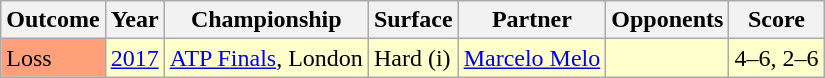<table class="sortable wikitable">
<tr>
<th>Outcome</th>
<th>Year</th>
<th>Championship</th>
<th>Surface</th>
<th>Partner</th>
<th>Opponents</th>
<th class="unsortable">Score</th>
</tr>
<tr bgcolor=#ffffcc>
<td bgcolor=FFA07A>Loss</td>
<td><a href='#'>2017</a></td>
<td><a href='#'>ATP Finals</a>, London</td>
<td>Hard (i)</td>
<td> <a href='#'>Marcelo Melo</a></td>
<td></td>
<td>4–6, 2–6</td>
</tr>
</table>
